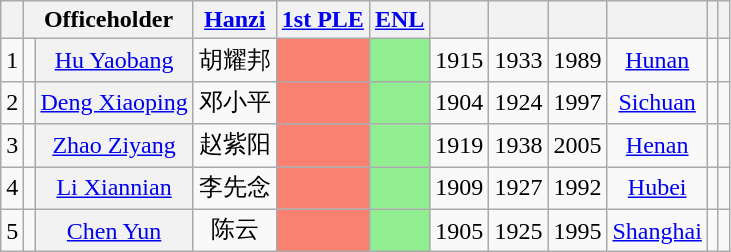<table class="wikitable sortable" style=text-align:center>
<tr>
<th scope=col></th>
<th scope=col colspan="2">Officeholder</th>
<th scope=col><a href='#'>Hanzi</a></th>
<th scope=col><a href='#'>1st PLE</a></th>
<th scope=col><a href='#'>ENL</a></th>
<th scope=col></th>
<th scope=col></th>
<th scope=col></th>
<th scope=col></th>
<th scope=col></th>
<th scope=col class="unsortable"></th>
</tr>
<tr>
<td>1</td>
<td></td>
<th align="center" scope="row" style="font-weight:normal;"><a href='#'>Hu Yaobang</a></th>
<td data-sort-value="151">胡耀邦</td>
<td bgcolor = Salmon></td>
<td bgcolor = LightGreen></td>
<td>1915</td>
<td>1933</td>
<td>1989</td>
<td><a href='#'>Hunan</a></td>
<td></td>
<td></td>
</tr>
<tr>
<td>2<br></td>
<td></td>
<th align="center" scope="row" style="font-weight:normal;"><a href='#'>Deng Xiaoping</a></th>
<td data-sort-value="32">邓小平</td>
<td bgcolor = Salmon></td>
<td bgcolor = LightGreen></td>
<td>1904</td>
<td>1924</td>
<td>1997</td>
<td><a href='#'>Sichuan</a></td>
<td></td>
<td></td>
</tr>
<tr>
<td>3</td>
<td></td>
<th align="center" scope="row" style="font-weight:normal;"><a href='#'>Zhao Ziyang</a></th>
<td data-sort-value="144">赵紫阳</td>
<td bgcolor = Salmon></td>
<td bgcolor = LightGreen></td>
<td>1919</td>
<td>1938</td>
<td>2005</td>
<td><a href='#'>Henan</a></td>
<td></td>
<td></td>
</tr>
<tr>
<td>4</td>
<td></td>
<th align="center" scope="row" style="font-weight:normal;"><a href='#'>Li Xiannian</a></th>
<td data-sort-value="116">李先念</td>
<td bgcolor = Salmon></td>
<td bgcolor = LightGreen></td>
<td>1909</td>
<td>1927</td>
<td>1992</td>
<td><a href='#'>Hubei</a></td>
<td></td>
<td></td>
</tr>
<tr>
<td>5</td>
<td></td>
<th align="center" scope="row" style="font-weight:normal;"><a href='#'>Chen Yun</a></th>
<td data-sort-value="116">陈云</td>
<td bgcolor = Salmon></td>
<td bgcolor = LightGreen></td>
<td>1905</td>
<td>1925</td>
<td>1995</td>
<td><a href='#'>Shanghai</a></td>
<td></td>
<td></td>
</tr>
</table>
